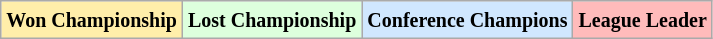<table class="wikitable">
<tr>
<td bgcolor="#ffeeaa"><small><strong>Won Championship</strong></small></td>
<td bgcolor="#ddffdd"><small><strong>Lost Championship</strong></small></td>
<td bgcolor="#d0e7ff"><small><strong>Conference Champions</strong></small></td>
<td bgcolor="#ffbbbb"><small><strong>League Leader</strong></small></td>
</tr>
</table>
